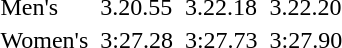<table>
<tr>
<td>Men's<br></td>
<td></td>
<td>3.20.55</td>
<td></td>
<td>3.22.18</td>
<td></td>
<td>3.22.20</td>
</tr>
<tr>
<td>Women's<br></td>
<td></td>
<td>3:27.28</td>
<td></td>
<td>3:27.73</td>
<td></td>
<td>3:27.90</td>
</tr>
</table>
